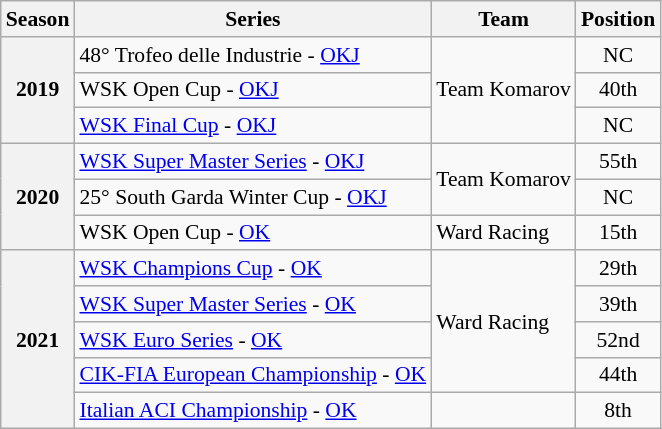<table class="wikitable" style="font-size: 90%; text-align:center">
<tr>
<th>Season</th>
<th>Series</th>
<th>Team</th>
<th>Position</th>
</tr>
<tr>
<th rowspan="3">2019</th>
<td align="left">48° Trofeo delle Industrie - <a href='#'>OKJ</a></td>
<td rowspan="3" align="left">Team Komarov</td>
<td>NC</td>
</tr>
<tr>
<td align="left">WSK Open Cup - <a href='#'>OKJ</a></td>
<td>40th</td>
</tr>
<tr>
<td align="left"><a href='#'>WSK Final Cup</a> - <a href='#'>OKJ</a></td>
<td>NC</td>
</tr>
<tr>
<th rowspan="3">2020</th>
<td align="left"><a href='#'>WSK Super Master Series</a> - <a href='#'>OKJ</a></td>
<td rowspan="2" align=left>Team Komarov</td>
<td>55th</td>
</tr>
<tr>
<td align="left">25° South Garda Winter Cup - <a href='#'>OKJ</a></td>
<td>NC</td>
</tr>
<tr>
<td align="left">WSK Open Cup - <a href='#'>OK</a></td>
<td align="left">Ward Racing</td>
<td>15th</td>
</tr>
<tr>
<th rowspan="5">2021</th>
<td align="left"><a href='#'>WSK Champions Cup</a> - <a href='#'>OK</a></td>
<td rowspan="4" align="left">Ward Racing</td>
<td>29th</td>
</tr>
<tr>
<td align="left"><a href='#'>WSK Super Master Series</a> - <a href='#'>OK</a></td>
<td>39th</td>
</tr>
<tr>
<td align="left"><a href='#'>WSK Euro Series</a> - <a href='#'>OK</a></td>
<td>52nd</td>
</tr>
<tr>
<td align="left"><a href='#'>CIK-FIA European Championship</a> - <a href='#'>OK</a></td>
<td>44th</td>
</tr>
<tr>
<td align="left"><a href='#'>Italian ACI Championship</a> - <a href='#'>OK</a></td>
<td align="left"></td>
<td>8th</td>
</tr>
</table>
